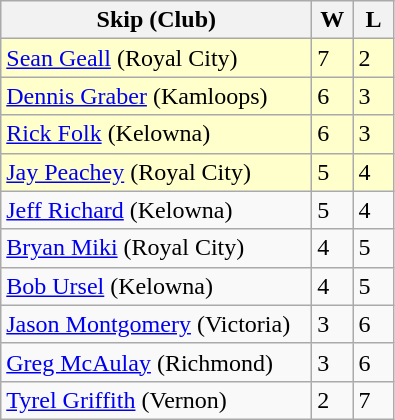<table class="wikitable">
<tr>
<th bgcolor="#efefef" width="200">Skip (Club)</th>
<th bgcolor="#efefef" width="20">W</th>
<th bgcolor="#efefef" width="20">L</th>
</tr>
<tr bgcolor="#ffffcc">
<td><a href='#'>Sean Geall</a> (Royal City)</td>
<td>7</td>
<td>2</td>
</tr>
<tr bgcolor="#ffffcc">
<td><a href='#'>Dennis Graber</a> (Kamloops)</td>
<td>6</td>
<td>3</td>
</tr>
<tr bgcolor="#ffffcc">
<td><a href='#'>Rick Folk</a> (Kelowna)</td>
<td>6</td>
<td>3</td>
</tr>
<tr bgcolor="#ffffcc">
<td><a href='#'>Jay Peachey</a> (Royal City)</td>
<td>5</td>
<td>4</td>
</tr>
<tr>
<td><a href='#'>Jeff Richard</a> (Kelowna)</td>
<td>5</td>
<td>4</td>
</tr>
<tr>
<td><a href='#'>Bryan Miki</a> (Royal City)</td>
<td>4</td>
<td>5</td>
</tr>
<tr>
<td><a href='#'>Bob Ursel</a> (Kelowna)</td>
<td>4</td>
<td>5</td>
</tr>
<tr>
<td><a href='#'>Jason Montgomery</a> (Victoria)</td>
<td>3</td>
<td>6</td>
</tr>
<tr>
<td><a href='#'>Greg McAulay</a> (Richmond)</td>
<td>3</td>
<td>6</td>
</tr>
<tr>
<td><a href='#'>Tyrel Griffith</a> (Vernon)</td>
<td>2</td>
<td>7</td>
</tr>
</table>
